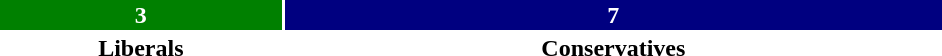<table style="width:50%; text-align:center;">
<tr style="color:white;">
<td style="background:green; width:30%;"><strong>3</strong></td>
<td style="background:navy; width:70%;"><strong>7</strong></td>
</tr>
<tr>
<td><span><strong>Liberals</strong></span></td>
<td><span><strong>Conservatives</strong></span></td>
</tr>
</table>
